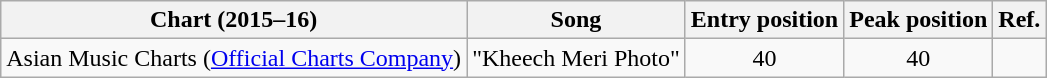<table class="wikitable" style="text-align:center">
<tr>
<th scope="col">Chart (2015–16)</th>
<th scope="col">Song</th>
<th scope="col">Entry position</th>
<th scope="col">Peak position</th>
<th scope="col">Ref.</th>
</tr>
<tr>
<td>Asian Music Charts (<a href='#'>Official Charts Company</a>)</td>
<td>"Kheech Meri Photo"</td>
<td>40</td>
<td>40</td>
<td></td>
</tr>
</table>
